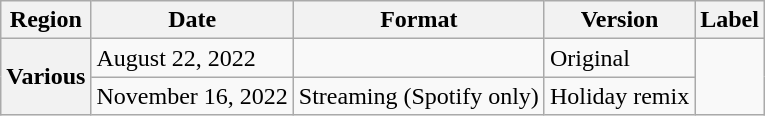<table class="wikitable plainrowheaders">
<tr>
<th scope="col">Region</th>
<th scope="col">Date</th>
<th scope="col">Format</th>
<th scope="col">Version</th>
<th scope="col">Label</th>
</tr>
<tr>
<th scope="row" rowspan="2">Various</th>
<td>August 22, 2022</td>
<td rowspan="1"></td>
<td>Original</td>
<td rowspan="2"></td>
</tr>
<tr>
<td>November 16, 2022</td>
<td rowspan="1">Streaming (Spotify only)</td>
<td>Holiday remix</td>
</tr>
</table>
